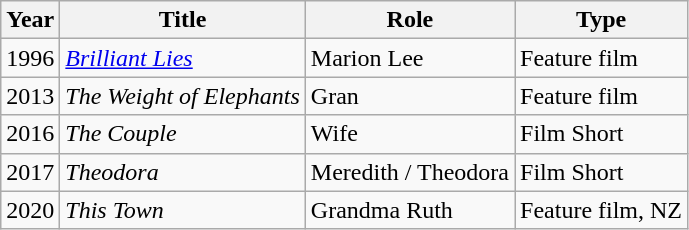<table class="wikitable sortable">
<tr>
<th>Year</th>
<th>Title</th>
<th>Role</th>
<th class="unsortable">Type</th>
</tr>
<tr>
<td>1996</td>
<td><em><a href='#'>Brilliant Lies</a></em></td>
<td>Marion Lee</td>
<td>Feature film</td>
</tr>
<tr>
<td>2013</td>
<td><em>The Weight of Elephants</em></td>
<td>Gran</td>
<td>Feature film</td>
</tr>
<tr>
<td>2016</td>
<td><em>The Couple</em></td>
<td>Wife</td>
<td>Film Short</td>
</tr>
<tr>
<td>2017</td>
<td><em>Theodora</em></td>
<td>Meredith / Theodora</td>
<td>Film Short</td>
</tr>
<tr>
<td>2020</td>
<td><em>This Town</em></td>
<td>Grandma Ruth</td>
<td>Feature film, NZ</td>
</tr>
</table>
